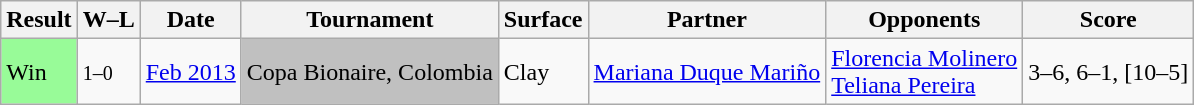<table class="sortable wikitable">
<tr>
<th>Result</th>
<th>W–L</th>
<th>Date</th>
<th>Tournament</th>
<th>Surface</th>
<th>Partner</th>
<th>Opponents</th>
<th class="unsortable">Score</th>
</tr>
<tr>
<td bgcolor=98FB98>Win</td>
<td><small>1–0</small></td>
<td><a href='#'>Feb 2013</a></td>
<td bgcolor=silver>Copa Bionaire, Colombia</td>
<td>Clay</td>
<td> <a href='#'>Mariana Duque Mariño</a></td>
<td> <a href='#'>Florencia Molinero</a> <br>  <a href='#'>Teliana Pereira</a></td>
<td>3–6, 6–1, [10–5]</td>
</tr>
</table>
